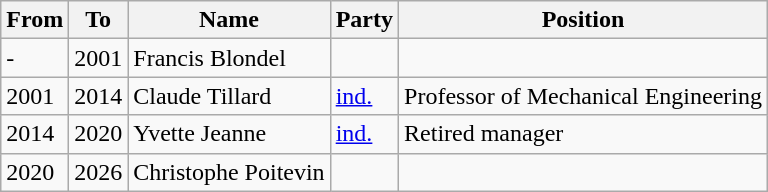<table class="wikitable">
<tr>
<th>From</th>
<th>To</th>
<th>Name</th>
<th>Party</th>
<th>Position</th>
</tr>
<tr>
<td>-</td>
<td>2001</td>
<td>Francis Blondel</td>
<td></td>
<td></td>
</tr>
<tr>
<td>2001</td>
<td>2014</td>
<td>Claude Tillard</td>
<td><a href='#'>ind.</a></td>
<td>Professor of Mechanical Engineering</td>
</tr>
<tr>
<td>2014</td>
<td>2020</td>
<td>Yvette Jeanne</td>
<td><a href='#'>ind.</a></td>
<td>Retired manager</td>
</tr>
<tr>
<td>2020</td>
<td>2026</td>
<td>Christophe Poitevin</td>
<td></td>
<td></td>
</tr>
</table>
